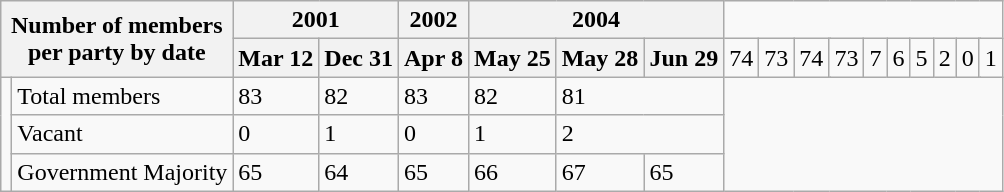<table class="wikitable">
<tr>
<th colspan=2 rowspan=2>Number of members<br>per party by date</th>
<th colspan=2>2001</th>
<th>2002</th>
<th colspan=3>2004</th>
</tr>
<tr>
<th>Mar 12</th>
<th>Dec 31</th>
<th>Apr 8</th>
<th>May 25</th>
<th>May 28</th>
<th>Jun 29<br></th>
<td>74</td>
<td>73</td>
<td colspan=3>74</td>
<td>73<br></td>
<td colspan=3>7</td>
<td>6</td>
<td colspan=2>5<br></td>
<td colspan=6>2<br></td>
<td colspan=5>0</td>
<td>1</td>
</tr>
<tr>
<td rowspan=3></td>
<td>Total members</td>
<td>83</td>
<td>82</td>
<td>83</td>
<td>82</td>
<td colspan=2>81</td>
</tr>
<tr>
<td>Vacant</td>
<td>0</td>
<td>1</td>
<td>0</td>
<td>1</td>
<td colspan=2>2</td>
</tr>
<tr>
<td>Government Majority</td>
<td>65</td>
<td>64</td>
<td>65</td>
<td>66</td>
<td>67</td>
<td>65</td>
</tr>
</table>
